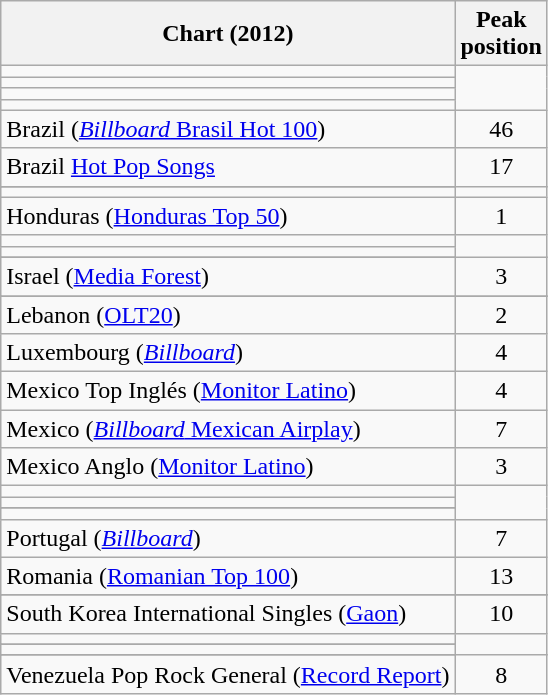<table class="wikitable sortable">
<tr>
<th>Chart (2012)</th>
<th>Peak<br>position</th>
</tr>
<tr>
<td></td>
</tr>
<tr>
<td></td>
</tr>
<tr>
<td></td>
</tr>
<tr>
<td></td>
</tr>
<tr>
<td>Brazil (<a href='#'><em>Billboard</em> Brasil Hot 100</a>)</td>
<td style="text-align:center;">46</td>
</tr>
<tr>
<td>Brazil <a href='#'>Hot Pop Songs</a></td>
<td style="text-align:center;">17</td>
</tr>
<tr>
</tr>
<tr>
</tr>
<tr>
</tr>
<tr>
</tr>
<tr>
</tr>
<tr>
<td></td>
</tr>
<tr>
<td>Honduras (<a href='#'>Honduras Top 50</a>)</td>
<td style="text-align:center;">1</td>
</tr>
<tr>
<td></td>
</tr>
<tr>
<td></td>
</tr>
<tr>
</tr>
<tr>
<td>Israel (<a href='#'>Media Forest</a>)</td>
<td style="text-align:center;">3</td>
</tr>
<tr>
</tr>
<tr>
<td>Lebanon (<a href='#'>OLT20</a>)</td>
<td style="text-align:center;">2</td>
</tr>
<tr>
<td>Luxembourg (<em><a href='#'>Billboard</a></em>)</td>
<td style="text-align:center;">4</td>
</tr>
<tr>
<td>Mexico Top Inglés (<a href='#'>Monitor Latino</a>)</td>
<td style="text-align:center;">4</td>
</tr>
<tr>
<td>Mexico (<a href='#'><em>Billboard</em> Mexican Airplay</a>)</td>
<td style="text-align:center;">7</td>
</tr>
<tr>
<td>Mexico Anglo (<a href='#'>Monitor Latino</a>)</td>
<td style="text-align:center;">3</td>
</tr>
<tr>
<td></td>
</tr>
<tr>
<td></td>
</tr>
<tr>
</tr>
<tr>
</tr>
<tr>
</tr>
<tr>
<td></td>
</tr>
<tr>
<td>Portugal (<em><a href='#'>Billboard</a></em>)</td>
<td style="text-align:center;">7</td>
</tr>
<tr>
<td>Romania (<a href='#'>Romanian Top 100</a>)</td>
<td style="text-align:center;">13</td>
</tr>
<tr>
</tr>
<tr>
</tr>
<tr>
<td>South Korea International Singles (<a href='#'>Gaon</a>)</td>
<td style="text-align:center;">10</td>
</tr>
<tr>
<td></td>
</tr>
<tr>
</tr>
<tr>
<td></td>
</tr>
<tr>
</tr>
<tr>
</tr>
<tr>
</tr>
<tr>
</tr>
<tr>
</tr>
<tr>
</tr>
<tr>
</tr>
<tr>
</tr>
<tr>
</tr>
<tr>
</tr>
<tr>
</tr>
<tr>
<td>Venezuela Pop Rock General (<a href='#'>Record Report</a>)</td>
<td style="text-align:center;">8</td>
</tr>
</table>
